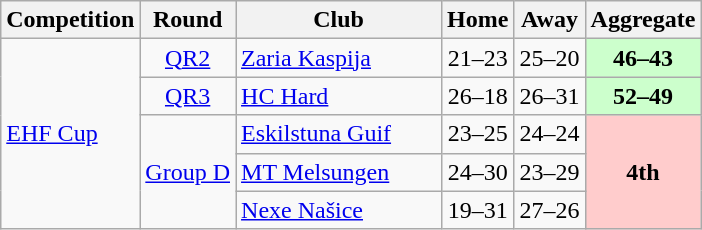<table class="wikitable">
<tr>
<th>Competition</th>
<th>Round</th>
<th width="130">Club</th>
<th>Home</th>
<th>Away</th>
<th>Aggregate</th>
</tr>
<tr>
<td rowspan="5"><a href='#'>EHF Cup</a></td>
<td style="text-align:center;"><a href='#'>QR2</a></td>
<td> <a href='#'>Zaria Kaspija</a></td>
<td style="text-align:center;">21–23</td>
<td style="text-align:center;">25–20</td>
<td style="text-align:center;" bgcolor="#ccffcc"><strong>46–43</strong></td>
</tr>
<tr>
<td style="text-align:center;"><a href='#'>QR3</a></td>
<td> <a href='#'>HC Hard</a></td>
<td style="text-align:center;">26–18</td>
<td style="text-align:center;">26–31</td>
<td style="text-align:center;" bgcolor="#ccffcc"><strong>52–49</strong></td>
</tr>
<tr>
<td rowspan="3" style="text-align:center;"><a href='#'>Group D</a></td>
<td> <a href='#'>Eskilstuna Guif</a></td>
<td style="text-align:center;">23–25</td>
<td style="text-align:center;">24–24</td>
<td rowspan="3" style="text-align:center;" bgcolor="#ffcccc"><strong>4th</strong></td>
</tr>
<tr>
<td> <a href='#'>MT Melsungen</a></td>
<td style="text-align:center;">24–30</td>
<td style="text-align:center;">23–29</td>
</tr>
<tr>
<td> <a href='#'>Nexe Našice</a></td>
<td style="text-align:center;">19–31</td>
<td style="text-align:center;">27–26</td>
</tr>
</table>
